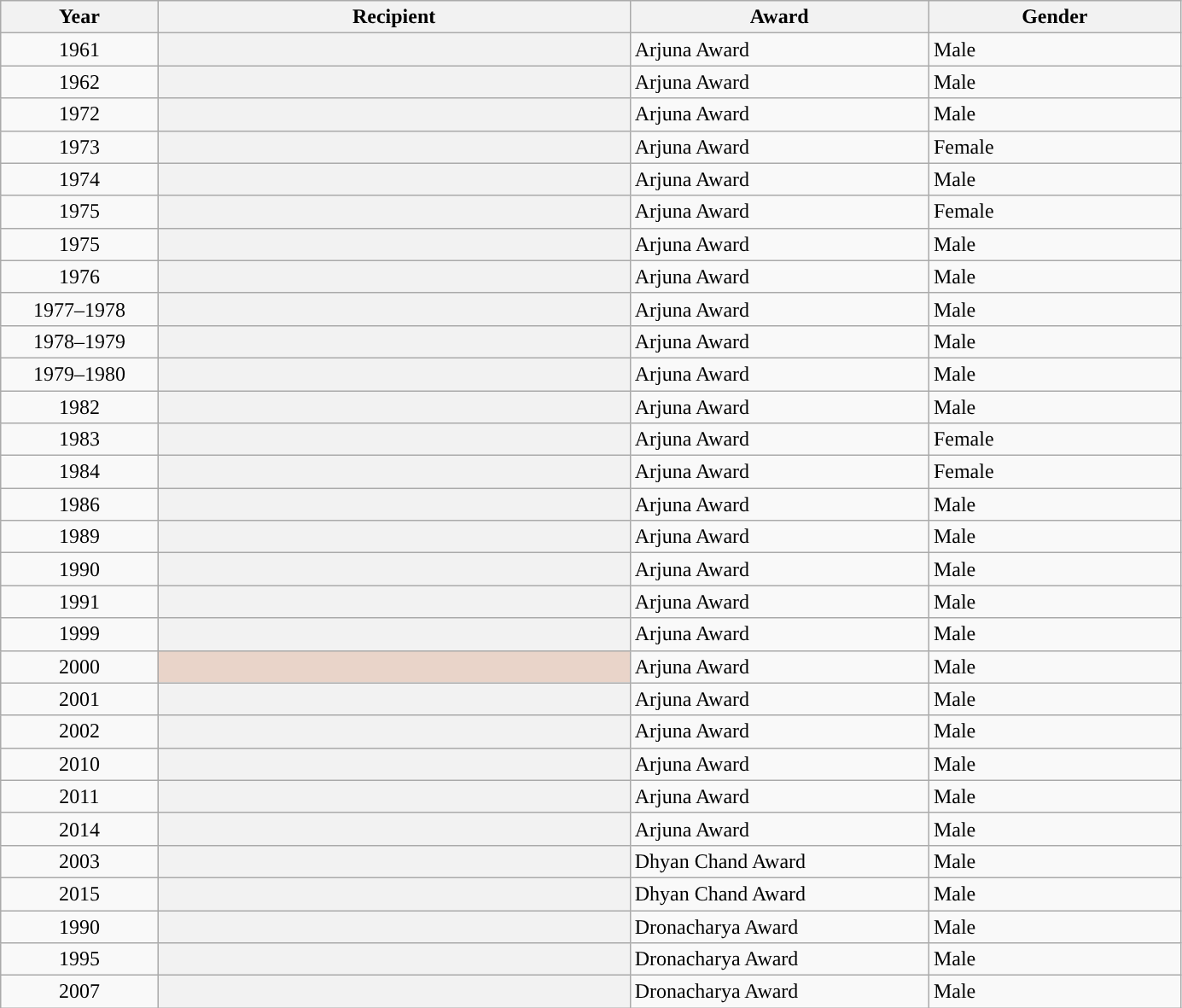<table class="wikitable plainrowheaders sortable" style="width:73%">
<tr>
<th scope="col" style="width:10%">Year</th>
<th scope="col" style="width:30%">Recipient</th>
<th scope="col" style="width:19%">Award</th>
<th scope="col" style="width:16%">Gender</th>
</tr>
<tr>
<td style="text-align:center;">1961</td>
<th scope="row"></th>
<td>Arjuna Award</td>
<td>Male</td>
</tr>
<tr>
<td style="text-align:center;">1962</td>
<th scope="row"></th>
<td>Arjuna Award</td>
<td>Male</td>
</tr>
<tr>
<td style="text-align:center;">1972</td>
<th scope="row"></th>
<td>Arjuna Award</td>
<td>Male</td>
</tr>
<tr>
<td style="text-align:center;">1973</td>
<th scope="row"></th>
<td>Arjuna Award</td>
<td>Female</td>
</tr>
<tr>
<td style="text-align:center;">1974</td>
<th scope="row"></th>
<td>Arjuna Award</td>
<td>Male</td>
</tr>
<tr>
<td style="text-align:center;">1975</td>
<th scope="row"></th>
<td>Arjuna Award</td>
<td>Female</td>
</tr>
<tr>
<td style="text-align:center;">1975</td>
<th scope="row"></th>
<td>Arjuna Award</td>
<td>Male</td>
</tr>
<tr>
<td style="text-align:center;">1976</td>
<th scope="row"></th>
<td>Arjuna Award</td>
<td>Male</td>
</tr>
<tr>
<td style="text-align:center;">1977–1978</td>
<th scope="row"></th>
<td>Arjuna Award</td>
<td>Male</td>
</tr>
<tr>
<td style="text-align:center;">1978–1979</td>
<th scope="row"></th>
<td>Arjuna Award</td>
<td>Male</td>
</tr>
<tr>
<td style="text-align:center;">1979–1980</td>
<th scope="row"></th>
<td>Arjuna Award</td>
<td>Male</td>
</tr>
<tr>
<td style="text-align:center;">1982</td>
<th scope="row"></th>
<td>Arjuna Award</td>
<td>Male</td>
</tr>
<tr>
<td style="text-align:center;">1983</td>
<th scope="row"></th>
<td>Arjuna Award</td>
<td>Female</td>
</tr>
<tr>
<td style="text-align:center;">1984</td>
<th scope="row"></th>
<td>Arjuna Award</td>
<td>Female</td>
</tr>
<tr>
<td style="text-align:center;">1986</td>
<th scope="row"></th>
<td>Arjuna Award</td>
<td>Male</td>
</tr>
<tr>
<td style="text-align:center;">1989</td>
<th scope="row"></th>
<td>Arjuna Award</td>
<td>Male</td>
</tr>
<tr>
<td style="text-align:center;">1990</td>
<th scope="row"></th>
<td>Arjuna Award</td>
<td>Male</td>
</tr>
<tr>
<td style="text-align:center;">1991</td>
<th scope="row"></th>
<td>Arjuna Award</td>
<td>Male</td>
</tr>
<tr>
<td style="text-align:center;">1999</td>
<th scope="row"></th>
<td>Arjuna Award</td>
<td>Male</td>
</tr>
<tr>
<td style="text-align:center;">2000</td>
<th scope="row" style="background-color:#E9D4C9"> </th>
<td>Arjuna Award</td>
<td>Male</td>
</tr>
<tr>
<td style="text-align:center;">2001</td>
<th scope="row"></th>
<td>Arjuna Award</td>
<td>Male</td>
</tr>
<tr>
<td style="text-align:center;">2002</td>
<th scope="row"></th>
<td>Arjuna Award</td>
<td>Male</td>
</tr>
<tr>
<td style="text-align:center;">2010</td>
<th scope="row"></th>
<td>Arjuna Award</td>
<td>Male</td>
</tr>
<tr>
<td style="text-align:center;">2011</td>
<th scope="row"></th>
<td>Arjuna Award</td>
<td>Male</td>
</tr>
<tr>
<td style="text-align:center;">2014</td>
<th scope="row"></th>
<td>Arjuna Award</td>
<td>Male</td>
</tr>
<tr>
<td style="text-align:center;">2003</td>
<th scope="row"></th>
<td>Dhyan Chand Award</td>
<td>Male</td>
</tr>
<tr>
<td style="text-align:center;">2015</td>
<th scope="row"></th>
<td>Dhyan Chand Award</td>
<td>Male</td>
</tr>
<tr>
<td style="text-align:center;">1990</td>
<th scope="row"></th>
<td>Dronacharya Award</td>
<td>Male</td>
</tr>
<tr>
<td style="text-align:center;">1995</td>
<th scope="row"></th>
<td>Dronacharya Award</td>
<td>Male</td>
</tr>
<tr>
<td style="text-align:center;">2007</td>
<th scope="row"></th>
<td>Dronacharya Award</td>
<td>Male</td>
</tr>
</table>
